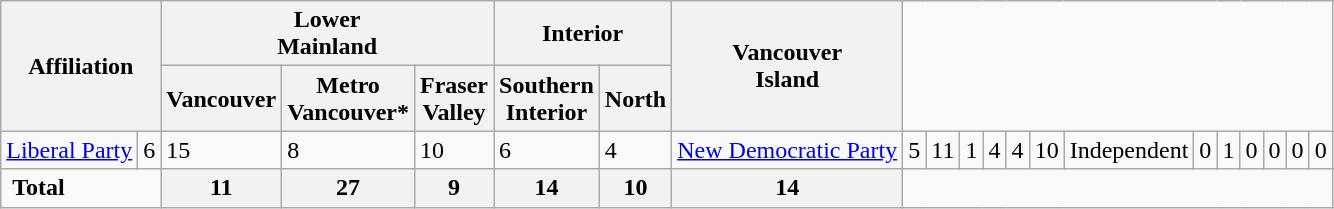<table class="wikitable">
<tr>
<th colspan="2" rowspan="2">Affiliation</th>
<th colspan="3">Lower<br>Mainland</th>
<th colspan="2">Interior</th>
<th rowspan="2">Vancouver<br>Island</th>
</tr>
<tr>
<th>Vancouver</th>
<th>Metro<br>Vancouver*</th>
<th>Fraser<br>Valley</th>
<th>Southern<br>Interior</th>
<th>North</th>
</tr>
<tr>
<td><a href='#'>Liberal Party</a></td>
<td>6</td>
<td>15</td>
<td>8</td>
<td>10</td>
<td>6</td>
<td>4<br></td>
<td><a href='#'>New Democratic Party</a></td>
<td>5</td>
<td>11</td>
<td>1</td>
<td>4</td>
<td>4</td>
<td>10<br></td>
<td>Independent</td>
<td>0</td>
<td>1</td>
<td>0</td>
<td>0</td>
<td>0</td>
<td>0</td>
</tr>
<tr>
<td colspan="2"> <strong>Total</strong></td>
<th>11</th>
<th>27</th>
<th>9</th>
<th>14</th>
<th>10</th>
<th>14</th>
</tr>
</table>
